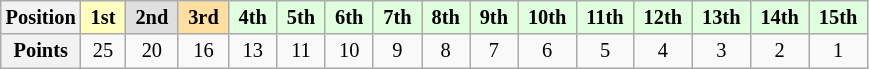<table class="wikitable" style="font-size: 85%; text-align:center">
<tr>
<th>Position</th>
<td style="background:#ffffbf;"> <strong>1st</strong> </td>
<td style="background:#dfdfdf;"> <strong>2nd</strong> </td>
<td style="background:#ffdf9f;"> <strong>3rd</strong> </td>
<td style="background:#dfffdf;"> <strong>4th</strong> </td>
<td style="background:#dfffdf;"> <strong>5th</strong> </td>
<td style="background:#dfffdf;"> <strong>6th</strong> </td>
<td style="background:#dfffdf;"> <strong>7th</strong> </td>
<td style="background:#dfffdf;"> <strong>8th</strong> </td>
<td style="background:#dfffdf;"> <strong>9th</strong> </td>
<td style="background:#dfffdf;"> <strong>10th</strong> </td>
<td style="background:#dfffdf;"> <strong>11th</strong> </td>
<td style="background:#dfffdf;"> <strong>12th</strong> </td>
<td style="background:#dfffdf;"> <strong>13th</strong> </td>
<td style="background:#dfffdf;"> <strong>14th</strong> </td>
<td style="background:#dfffdf;"> <strong>15th</strong> </td>
</tr>
<tr>
<th>Points</th>
<td>25</td>
<td>20</td>
<td>16</td>
<td>13</td>
<td>11</td>
<td>10</td>
<td>9</td>
<td>8</td>
<td>7</td>
<td>6</td>
<td>5</td>
<td>4</td>
<td>3</td>
<td>2</td>
<td>1</td>
</tr>
</table>
